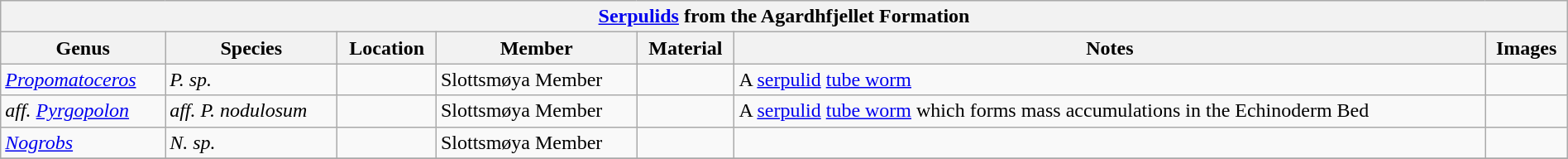<table class="wikitable"  style="margin:auto; width:100%;">
<tr>
<th colspan="7" align="center"><strong><a href='#'>Serpulids</a> from the Agardhfjellet Formation</strong></th>
</tr>
<tr>
<th>Genus</th>
<th>Species</th>
<th>Location</th>
<th>Member</th>
<th>Material</th>
<th>Notes</th>
<th>Images</th>
</tr>
<tr>
<td><em><a href='#'>Propomatoceros</a></em></td>
<td><em>P. sp.</em></td>
<td></td>
<td>Slottsmøya Member</td>
<td></td>
<td>A <a href='#'>serpulid</a> <a href='#'>tube worm</a></td>
<td></td>
</tr>
<tr>
<td><em>aff. <a href='#'>Pyrgopolon</a></em></td>
<td><em>aff. P. nodulosum</em></td>
<td></td>
<td>Slottsmøya Member</td>
<td></td>
<td>A <a href='#'>serpulid</a> <a href='#'>tube worm</a> which forms mass accumulations in the Echinoderm Bed</td>
<td></td>
</tr>
<tr>
<td><em><a href='#'>Nogrobs</a></em></td>
<td><em>N. sp.</em></td>
<td></td>
<td>Slottsmøya Member</td>
<td></td>
<td></td>
<td></td>
</tr>
<tr>
</tr>
</table>
